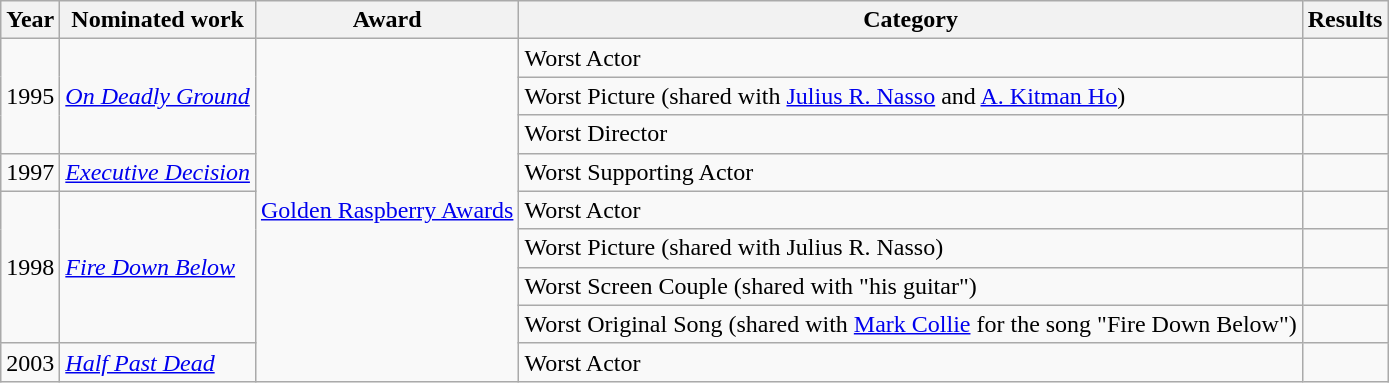<table class="wikitable sortable">
<tr>
<th>Year</th>
<th>Nominated work</th>
<th>Award</th>
<th>Category</th>
<th>Results</th>
</tr>
<tr>
<td rowspan=3>1995</td>
<td rowspan=3><em><a href='#'>On Deadly Ground</a></em></td>
<td rowspan=9><a href='#'>Golden Raspberry Awards</a></td>
<td>Worst Actor</td>
<td></td>
</tr>
<tr>
<td>Worst Picture (shared with <a href='#'>Julius R. Nasso</a> and <a href='#'>A. Kitman Ho</a>)</td>
<td></td>
</tr>
<tr>
<td>Worst Director</td>
<td></td>
</tr>
<tr>
<td>1997</td>
<td><em><a href='#'>Executive Decision</a></em></td>
<td>Worst Supporting Actor</td>
<td></td>
</tr>
<tr>
<td rowspan=4>1998</td>
<td rowspan=4><em><a href='#'>Fire Down Below</a></em></td>
<td>Worst Actor</td>
<td></td>
</tr>
<tr>
<td>Worst Picture (shared with Julius R. Nasso)</td>
<td></td>
</tr>
<tr>
<td>Worst Screen Couple (shared with "his guitar")</td>
<td></td>
</tr>
<tr>
<td>Worst Original Song (shared with <a href='#'>Mark Collie</a> for the song "Fire Down Below")</td>
<td></td>
</tr>
<tr>
<td>2003</td>
<td><em><a href='#'>Half Past Dead</a></em></td>
<td>Worst Actor</td>
<td></td>
</tr>
</table>
